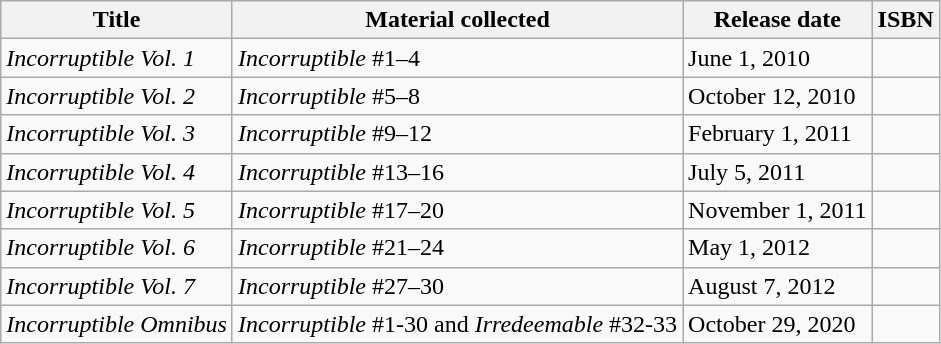<table class="wikitable">
<tr>
<th>Title</th>
<th>Material collected</th>
<th>Release date</th>
<th>ISBN</th>
</tr>
<tr>
<td><em>Incorruptible Vol. 1</em></td>
<td><em>Incorruptible</em> #1–4</td>
<td>June 1, 2010</td>
<td></td>
</tr>
<tr>
<td><em>Incorruptible Vol. 2</em></td>
<td><em>Incorruptible</em> #5–8</td>
<td>October 12, 2010</td>
<td></td>
</tr>
<tr>
<td><em>Incorruptible Vol. 3</em></td>
<td><em>Incorruptible</em> #9–12</td>
<td>February 1, 2011</td>
<td></td>
</tr>
<tr>
<td><em>Incorruptible Vol. 4</em></td>
<td><em>Incorruptible</em> #13–16</td>
<td>July 5, 2011</td>
<td></td>
</tr>
<tr>
<td><em>Incorruptible Vol. 5</em></td>
<td><em>Incorruptible</em> #17–20</td>
<td>November 1, 2011</td>
<td></td>
</tr>
<tr>
<td><em>Incorruptible Vol. 6</em></td>
<td><em>Incorruptible</em> #21–24</td>
<td>May 1, 2012</td>
<td></td>
</tr>
<tr>
<td><em>Incorruptible Vol. 7</em></td>
<td><em>Incorruptible</em> #27–30</td>
<td>August 7, 2012</td>
<td></td>
</tr>
<tr>
<td><em>Incorruptible Omnibus</em></td>
<td><em>Incorruptible</em> #1-30 and <em>Irredeemable</em> #32-33</td>
<td>October 29, 2020</td>
<td></td>
</tr>
</table>
